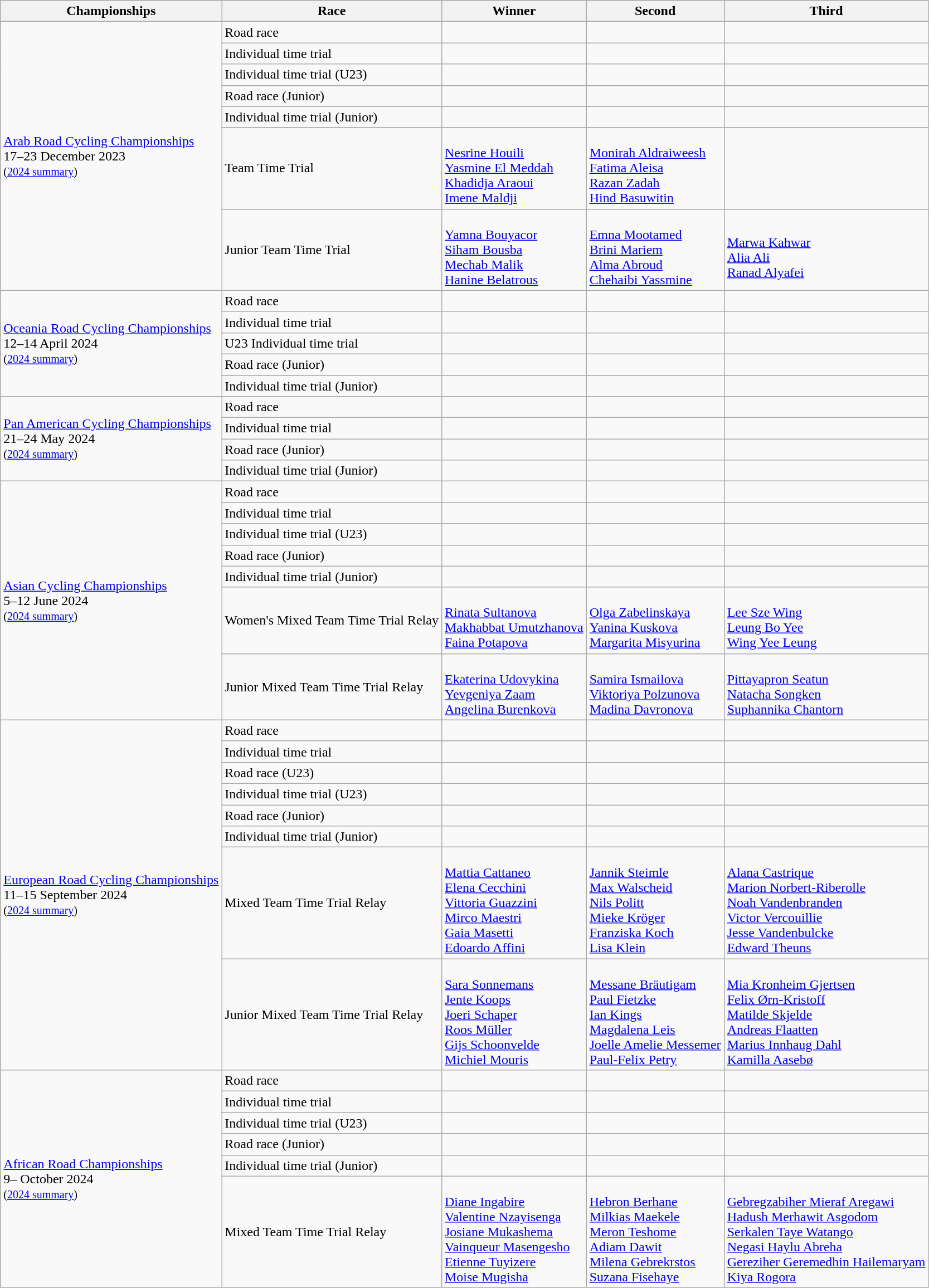<table class="wikitable sortable">
<tr>
<th>Championships</th>
<th>Race</th>
<th>Winner</th>
<th>Second</th>
<th>Third</th>
</tr>
<tr>
<td rowspan=7><a href='#'>Arab Road Cycling Championships</a><br> 17–23 December 2023<br><small>(<a href='#'>2024 summary</a>)</small></td>
<td>Road race</td>
<td></td>
<td></td>
<td></td>
</tr>
<tr>
<td>Individual time trial </td>
<td></td>
<td></td>
<td></td>
</tr>
<tr>
<td>Individual time trial (U23) </td>
<td></td>
<td></td>
<td></td>
</tr>
<tr>
<td>Road race (Junior)</td>
<td></td>
<td></td>
<td></td>
</tr>
<tr>
<td>Individual time trial (Junior) </td>
<td></td>
<td></td>
<td></td>
</tr>
<tr>
<td>Team Time Trial</td>
<td><br><a href='#'>Nesrine Houili</a><br><a href='#'>Yasmine El Meddah</a><br><a href='#'>Khadidja Araoui</a><br><a href='#'>Imene Maldji</a></td>
<td><br><a href='#'>Monirah Aldraiweesh</a><br><a href='#'>Fatima Aleisa</a><br><a href='#'>Razan Zadah</a><br><a href='#'>Hind Basuwitin</a></td>
<td></td>
</tr>
<tr>
<td>Junior Team Time Trial</td>
<td><br><a href='#'>Yamna Bouyacor</a><br><a href='#'>Siham Bousba</a><br><a href='#'>Mechab Malik</a><br><a href='#'>Hanine Belatrous</a></td>
<td><br><a href='#'>Emna Mootamed</a><br><a href='#'>Brini Mariem</a><br><a href='#'>Alma Abroud</a><br><a href='#'>Chehaibi Yassmine</a></td>
<td><br><a href='#'>Marwa Kahwar</a><br><a href='#'>Alia Ali</a><br><a href='#'>Ranad Alyafei</a></td>
</tr>
<tr>
<td rowspan=5><a href='#'>Oceania Road Cycling Championships</a><br> 12–14 April 2024<br><small>(<a href='#'>2024 summary</a>)</small></td>
<td>Road race</td>
<td></td>
<td></td>
<td></td>
</tr>
<tr>
<td>Individual time trial </td>
<td></td>
<td></td>
<td></td>
</tr>
<tr>
<td>U23 Individual time trial </td>
<td></td>
<td></td>
<td></td>
</tr>
<tr>
<td>Road race (Junior)</td>
<td></td>
<td></td>
<td></td>
</tr>
<tr>
<td>Individual time trial (Junior) </td>
<td></td>
<td></td>
<td></td>
</tr>
<tr>
<td rowspan=4><a href='#'>Pan American Cycling Championships</a><br> 21–24 May 2024<br><small>(<a href='#'>2024 summary</a>)</small></td>
<td>Road race</td>
<td></td>
<td></td>
<td></td>
</tr>
<tr>
<td>Individual time trial </td>
<td></td>
<td></td>
<td></td>
</tr>
<tr>
<td>Road race (Junior)</td>
<td></td>
<td></td>
<td></td>
</tr>
<tr>
<td>Individual time trial (Junior) </td>
<td></td>
<td></td>
<td></td>
</tr>
<tr>
<td rowspan=7><a href='#'>Asian Cycling Championships</a><br> 5–12 June 2024<br><small>(<a href='#'>2024 summary</a>)</small></td>
<td>Road race</td>
<td></td>
<td></td>
<td></td>
</tr>
<tr>
<td>Individual time trial </td>
<td></td>
<td></td>
<td></td>
</tr>
<tr>
<td>Individual time trial (U23) </td>
<td></td>
<td></td>
<td></td>
</tr>
<tr>
<td>Road race (Junior)</td>
<td></td>
<td></td>
<td></td>
</tr>
<tr>
<td>Individual time trial (Junior) </td>
<td></td>
<td></td>
<td></td>
</tr>
<tr>
<td>Women's Mixed Team Time Trial Relay</td>
<td><br><a href='#'>Rinata Sultanova</a><br><a href='#'>Makhabbat Umutzhanova</a><br><a href='#'>Faina Potapova</a></td>
<td><br><a href='#'>Olga Zabelinskaya</a><br><a href='#'>Yanina Kuskova</a><br><a href='#'>Margarita Misyurina</a></td>
<td><br><a href='#'>Lee Sze Wing</a><br><a href='#'>Leung Bo Yee</a><br><a href='#'>Wing Yee Leung</a></td>
</tr>
<tr>
<td>Junior Mixed Team Time Trial Relay</td>
<td><br><a href='#'>Ekaterina Udovykina</a><br><a href='#'>Yevgeniya Zaam</a><br><a href='#'>Angelina Burenkova</a></td>
<td><br><a href='#'>Samira Ismailova</a><br><a href='#'>Viktoriya Polzunova</a><br><a href='#'>Madina Davronova</a></td>
<td><br><a href='#'>Pittayapron Seatun</a><br><a href='#'>Natacha Songken</a><br><a href='#'>Suphannika Chantorn</a></td>
</tr>
<tr>
<td rowspan=8><a href='#'>European Road Cycling Championships</a><br> 11–15 September 2024<br><small>(<a href='#'>2024 summary</a>)</small></td>
<td>Road race</td>
<td></td>
<td></td>
<td></td>
</tr>
<tr>
<td>Individual time trial </td>
<td></td>
<td></td>
<td></td>
</tr>
<tr>
<td>Road race (U23)</td>
<td></td>
<td></td>
<td></td>
</tr>
<tr>
<td>Individual time trial (U23) </td>
<td></td>
<td></td>
<td></td>
</tr>
<tr>
<td>Road race (Junior)</td>
<td></td>
<td></td>
<td></td>
</tr>
<tr>
<td>Individual time trial (Junior) </td>
<td></td>
<td></td>
<td></td>
</tr>
<tr>
<td>Mixed Team Time Trial Relay</td>
<td><br><a href='#'>Mattia Cattaneo</a><br><a href='#'>Elena Cecchini</a><br><a href='#'>Vittoria Guazzini</a><br><a href='#'>Mirco Maestri</a><br><a href='#'>Gaia Masetti</a><br><a href='#'>Edoardo Affini</a></td>
<td><br><a href='#'>Jannik Steimle</a><br><a href='#'>Max Walscheid</a><br><a href='#'>Nils Politt</a><br><a href='#'>Mieke Kröger</a><br><a href='#'>Franziska Koch</a><br><a href='#'>Lisa Klein</a></td>
<td><br><a href='#'>Alana Castrique</a><br><a href='#'>Marion Norbert-Riberolle</a><br><a href='#'>Noah Vandenbranden</a><br><a href='#'>Victor Vercouillie</a><br><a href='#'>Jesse Vandenbulcke</a><br><a href='#'>Edward Theuns</a></td>
</tr>
<tr>
<td>Junior Mixed Team Time Trial Relay</td>
<td><br><a href='#'>Sara Sonnemans</a><br><a href='#'>Jente Koops</a><br><a href='#'>Joeri Schaper</a><br><a href='#'>Roos Müller</a><br><a href='#'>Gijs Schoonvelde</a><br><a href='#'>Michiel Mouris</a></td>
<td><br><a href='#'>Messane Bräutigam</a><br><a href='#'>Paul Fietzke</a><br><a href='#'>Ian Kings</a><br><a href='#'>Magdalena Leis</a><br><a href='#'>Joelle Amelie Messemer</a><br><a href='#'>Paul-Felix Petry</a></td>
<td><br><a href='#'>Mia Kronheim Gjertsen</a><br><a href='#'>Felix Ørn-Kristoff</a><br><a href='#'>Matilde Skjelde</a><br><a href='#'>Andreas Flaatten</a><br><a href='#'>Marius Innhaug Dahl</a><br><a href='#'>Kamilla Aasebø</a></td>
</tr>
<tr>
<td rowspan=7><a href='#'>African Road Championships</a><br> 9– October 2024<br><small>(<a href='#'>2024 summary</a>)</small></td>
<td>Road race</td>
<td></td>
<td></td>
<td></td>
</tr>
<tr>
<td>Individual time trial </td>
<td></td>
<td></td>
<td></td>
</tr>
<tr>
<td>Individual time trial (U23) </td>
<td></td>
<td></td>
<td></td>
</tr>
<tr>
<td>Road race (Junior)</td>
<td></td>
<td></td>
<td></td>
</tr>
<tr>
<td>Individual time trial (Junior) </td>
<td></td>
<td></td>
<td></td>
</tr>
<tr>
<td>Mixed Team Time Trial Relay</td>
<td><br><a href='#'>Diane Ingabire</a><br><a href='#'>Valentine Nzayisenga</a><br><a href='#'>Josiane Mukashema</a><br><a href='#'>Vainqueur Masengesho</a><br><a href='#'>Etienne Tuyizere</a><br><a href='#'>Moise Mugisha</a></td>
<td><br><a href='#'>Hebron Berhane</a><br><a href='#'>Milkias Maekele</a><br><a href='#'>Meron Teshome</a><br><a href='#'>Adiam Dawit</a><br><a href='#'>Milena Gebrekrstos</a><br><a href='#'>Suzana Fisehaye</a></td>
<td><br><a href='#'>Gebregzabiher Mieraf Aregawi</a><br><a href='#'>Hadush Merhawit Asgodom</a><br><a href='#'>Serkalen Taye Watango</a><br><a href='#'>Negasi Haylu Abreha</a><br><a href='#'>Gereziher Geremedhin Hailemaryam</a><br><a href='#'>Kiya Rogora</a></td>
</tr>
</table>
